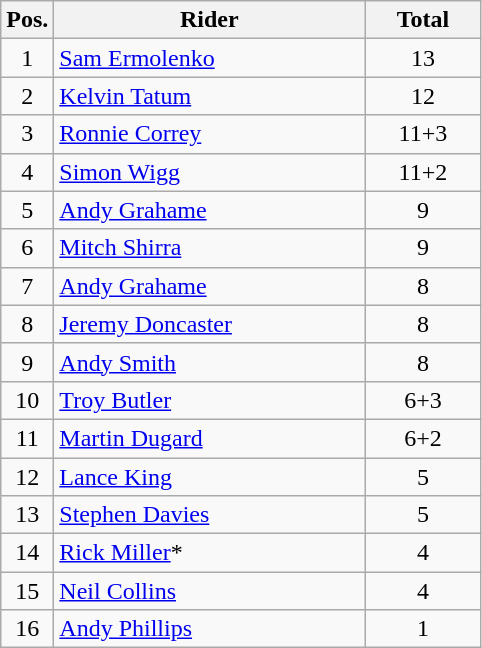<table class=wikitable>
<tr>
<th width=25px>Pos.</th>
<th width=200px>Rider</th>
<th width=70px>Total</th>
</tr>
<tr align=center >
<td>1</td>
<td align=left> <a href='#'>Sam Ermolenko</a></td>
<td>13</td>
</tr>
<tr align=center >
<td>2</td>
<td align=left> <a href='#'>Kelvin Tatum</a></td>
<td>12</td>
</tr>
<tr align=center >
<td>3</td>
<td align=left> <a href='#'>Ronnie Correy</a></td>
<td>11+3</td>
</tr>
<tr align=center >
<td>4</td>
<td align=left> <a href='#'>Simon Wigg</a></td>
<td>11+2</td>
</tr>
<tr align=center >
<td>5</td>
<td align=left> <a href='#'>Andy Grahame</a></td>
<td>9</td>
</tr>
<tr align=center >
<td>6</td>
<td align=left> <a href='#'>Mitch Shirra</a></td>
<td>9</td>
</tr>
<tr align=center >
<td>7</td>
<td align=left> <a href='#'>Andy Grahame</a></td>
<td>8</td>
</tr>
<tr align=center >
<td>8</td>
<td align=left> <a href='#'>Jeremy Doncaster</a></td>
<td>8</td>
</tr>
<tr align=center >
<td>9</td>
<td align=left> <a href='#'>Andy Smith</a></td>
<td>8</td>
</tr>
<tr align=center >
<td>10</td>
<td align=left> <a href='#'>Troy Butler</a></td>
<td>6+3</td>
</tr>
<tr align=center>
<td>11</td>
<td align=left> <a href='#'>Martin Dugard</a></td>
<td>6+2</td>
</tr>
<tr align=center>
<td>12</td>
<td align=left> <a href='#'>Lance King</a></td>
<td>5</td>
</tr>
<tr align=center>
<td>13</td>
<td align=left> <a href='#'>Stephen Davies</a></td>
<td>5</td>
</tr>
<tr align=center>
<td>14</td>
<td align=left> <a href='#'>Rick Miller</a>*</td>
<td>4</td>
</tr>
<tr align=center>
<td>15</td>
<td align=left> <a href='#'>Neil Collins</a></td>
<td>4</td>
</tr>
<tr align=center>
<td>16</td>
<td align=left> <a href='#'>Andy Phillips</a></td>
<td>1</td>
</tr>
</table>
